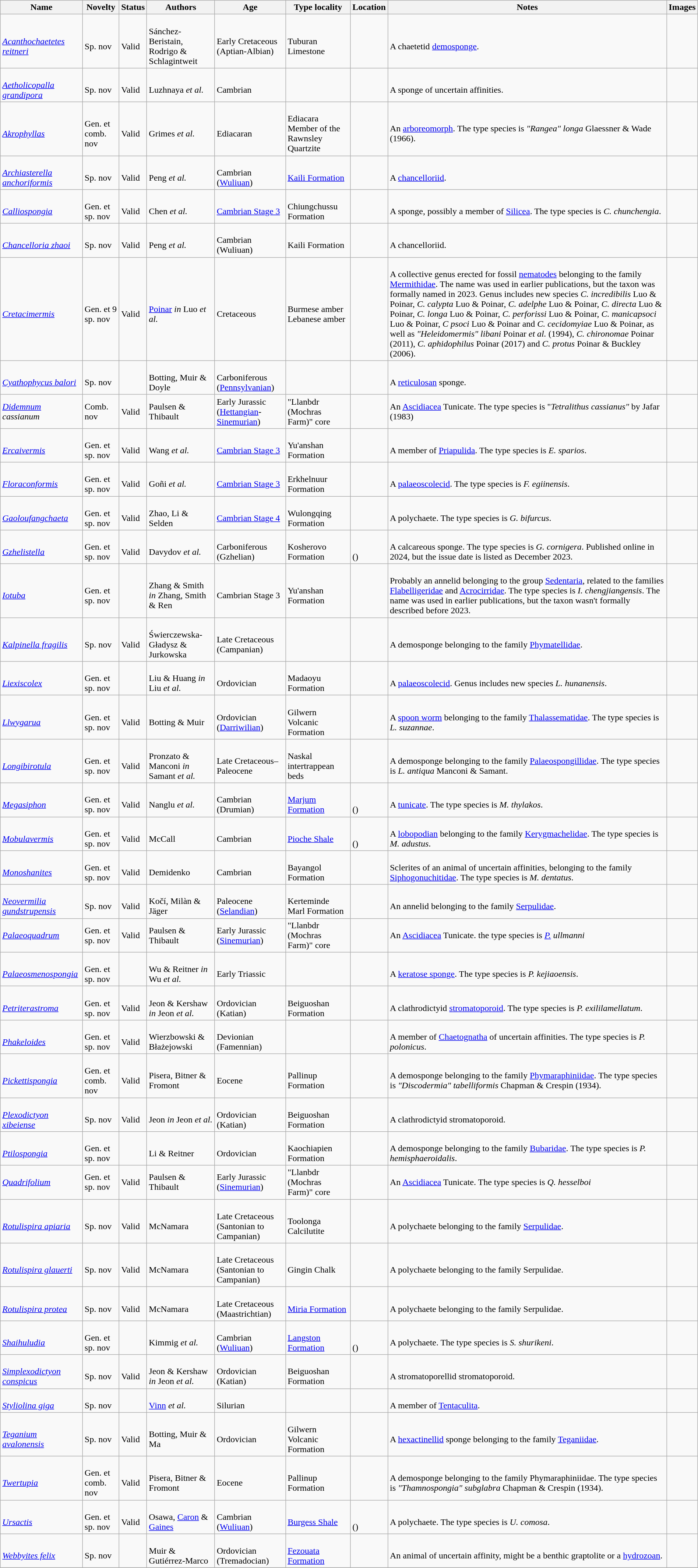<table class="wikitable sortable" align="center" width="100%">
<tr>
<th>Name</th>
<th>Novelty</th>
<th>Status</th>
<th>Authors</th>
<th>Age</th>
<th>Type locality</th>
<th>Location</th>
<th>Notes</th>
<th>Images</th>
</tr>
<tr>
<td><br><em><a href='#'>Acanthochaetetes reitneri</a></em></td>
<td><br>Sp. nov</td>
<td><br>Valid</td>
<td><br>Sánchez-Beristain, Rodrigo & Schlagintweit</td>
<td><br>Early Cretaceous (Aptian-Albian)</td>
<td><br>Tuburan Limestone</td>
<td><br></td>
<td><br>A chaetetid <a href='#'>demosponge</a>.</td>
<td></td>
</tr>
<tr>
<td><br><em><a href='#'>Aetholicopalla grandipora</a></em></td>
<td><br>Sp. nov</td>
<td><br>Valid</td>
<td><br>Luzhnaya <em>et al.</em></td>
<td><br>Cambrian</td>
<td></td>
<td><br></td>
<td><br>A sponge of uncertain affinities.</td>
<td></td>
</tr>
<tr>
<td><br><em><a href='#'>Akrophyllas</a></em></td>
<td><br>Gen. et comb. nov</td>
<td><br>Valid</td>
<td><br>Grimes <em>et al.</em></td>
<td><br>Ediacaran</td>
<td><br>Ediacara Member of the Rawnsley Quartzite</td>
<td><br></td>
<td><br>An <a href='#'>arboreomorph</a>. The type species is <em>"Rangea" longa</em> Glaessner & Wade (1966).</td>
<td></td>
</tr>
<tr>
<td><br><em><a href='#'>Archiasterella anchoriformis</a></em></td>
<td><br>Sp. nov</td>
<td><br>Valid</td>
<td><br>Peng <em>et al.</em></td>
<td><br>Cambrian (<a href='#'>Wuliuan</a>)</td>
<td><br><a href='#'>Kaili Formation</a></td>
<td><br></td>
<td><br>A <a href='#'>chancelloriid</a>.</td>
<td></td>
</tr>
<tr>
<td><br><em><a href='#'>Calliospongia</a></em></td>
<td><br>Gen. et sp. nov</td>
<td><br>Valid</td>
<td><br>Chen <em>et al.</em></td>
<td><br><a href='#'>Cambrian Stage 3</a></td>
<td><br>Chiungchussu Formation</td>
<td><br></td>
<td><br>A sponge, possibly a member of <a href='#'>Silicea</a>. The type species is <em>C. chunchengia</em>.</td>
<td></td>
</tr>
<tr>
<td><br><em><a href='#'>Chancelloria zhaoi</a></em></td>
<td><br>Sp. nov</td>
<td><br>Valid</td>
<td><br>Peng <em>et al.</em></td>
<td><br>Cambrian (Wuliuan)</td>
<td><br>Kaili Formation</td>
<td><br></td>
<td><br>A chancelloriid.</td>
<td></td>
</tr>
<tr>
<td><br><em><a href='#'>Cretacimermis</a></em></td>
<td><br>Gen. et 9 sp. nov</td>
<td><br>Valid</td>
<td><br><a href='#'>Poinar</a> <em>in</em> Luo <em>et al.</em></td>
<td><br>Cretaceous</td>
<td><br>Burmese amber<br>
Lebanese amber</td>
<td><br><br>
</td>
<td><br>A collective genus erected for fossil <a href='#'>nematodes</a> belonging to the family <a href='#'>Mermithidae</a>. The name was used in earlier publications, but the taxon was formally named in 2023. Genus includes new species <em>C. incredibilis</em> Luo & Poinar, <em>C. calypta</em> Luo & Poinar, <em>C. adelphe</em> Luo & Poinar, <em>C. directa</em> Luo & Poinar, <em>C. longa</em> Luo & Poinar, <em>C. perforissi</em> Luo & Poinar, <em>C. manicapsoci</em> Luo & Poinar, <em>C psoci</em> Luo & Poinar and <em>C. cecidomyiae</em> Luo & Poinar, as well as <em>"Heleidomermis" libani</em> Poinar <em>et al.</em> (1994), <em>C. chironomae</em> Poinar (2011), <em>C. aphidophilus</em> Poinar (2017) and <em>C. protus</em> Poinar & Buckley (2006).</td>
<td></td>
</tr>
<tr>
<td><br><em><a href='#'>Cyathophycus balori</a></em></td>
<td><br>Sp. nov</td>
<td></td>
<td><br>Botting, Muir & Doyle</td>
<td><br>Carboniferous (<a href='#'>Pennsylvanian</a>)</td>
<td></td>
<td><br></td>
<td><br>A <a href='#'>reticulosan</a> sponge.</td>
<td></td>
</tr>
<tr>
<td><em><a href='#'>Didemnum</a></em> <em>cassianum</em></td>
<td>Comb. nov</td>
<td>Valid</td>
<td>Paulsen & Thibault</td>
<td>Early Jurassic (<a href='#'>Hettangian</a>-<a href='#'>Sinemurian</a>)</td>
<td>"Llanbdr (Mochras Farm)" core</td>
<td></td>
<td>An <a href='#'>Ascidiacea</a> Tunicate. The type species is "<em>Tetralithus cassianus"</em> by Jafar (1983)</td>
<td></td>
</tr>
<tr>
<td><br><em><a href='#'>Ercaivermis</a></em></td>
<td><br>Gen. et sp. nov</td>
<td><br>Valid</td>
<td><br>Wang <em>et al.</em></td>
<td><br><a href='#'>Cambrian Stage 3</a></td>
<td><br>Yu'anshan Formation</td>
<td><br></td>
<td><br>A member of <a href='#'>Priapulida</a>. The type species is <em>E. sparios</em>.</td>
<td></td>
</tr>
<tr>
<td><br><em><a href='#'>Floraconformis</a></em></td>
<td><br>Gen. et sp. nov</td>
<td><br>Valid</td>
<td><br>Goñi <em>et al.</em></td>
<td><br><a href='#'>Cambrian Stage 3</a></td>
<td><br>Erkhelnuur Formation</td>
<td><br></td>
<td><br>A <a href='#'>palaeoscolecid</a>. The type species is <em>F. egiinensis</em>.</td>
<td></td>
</tr>
<tr>
<td><br><em><a href='#'>Gaoloufangchaeta</a></em></td>
<td><br>Gen. et sp. nov</td>
<td><br>Valid</td>
<td><br>Zhao, Li & Selden</td>
<td><br><a href='#'>Cambrian Stage 4</a></td>
<td><br>Wulongqing Formation</td>
<td><br></td>
<td><br>A polychaete. The type species is <em>G. bifurcus</em>.</td>
<td></td>
</tr>
<tr>
<td><br><em><a href='#'>Gzhelistella</a></em></td>
<td><br>Gen. et sp. nov</td>
<td><br>Valid</td>
<td><br>Davydov <em>et al.</em></td>
<td><br>Carboniferous (Gzhelian)</td>
<td><br>Kosherovo Formation</td>
<td><br><br>()</td>
<td><br>A calcareous sponge. The type species is <em>G. cornigera</em>. Published online in 2024, but the issue date is listed as December 2023.</td>
<td></td>
</tr>
<tr>
<td><br><em><a href='#'>Iotuba</a></em></td>
<td><br>Gen. et sp. nov</td>
<td></td>
<td><br>Zhang & Smith <em>in</em> Zhang, Smith & Ren</td>
<td><br>Cambrian Stage 3</td>
<td><br>Yu'anshan Formation</td>
<td><br></td>
<td><br>Probably an annelid belonging to the group <a href='#'>Sedentaria</a>, related to the families <a href='#'>Flabelligeridae</a> and <a href='#'>Acrocirridae</a>. The type species is <em>I. chengjiangensis</em>. The name was used in earlier publications, but the taxon wasn't formally described before 2023.</td>
<td></td>
</tr>
<tr>
<td><br><em><a href='#'>Kalpinella fragilis</a></em></td>
<td><br>Sp. nov</td>
<td><br>Valid</td>
<td><br>Świerczewska-Gładysz & Jurkowska</td>
<td><br>Late Cretaceous (Campanian)</td>
<td></td>
<td><br></td>
<td><br>A demosponge belonging to the family <a href='#'>Phymatellidae</a>.</td>
<td></td>
</tr>
<tr>
<td><br><em><a href='#'>Liexiscolex</a></em></td>
<td><br>Gen. et sp. nov</td>
<td></td>
<td><br>Liu & Huang <em>in</em> Liu <em>et al.</em></td>
<td><br>Ordovician</td>
<td><br>Madaoyu Formation</td>
<td><br></td>
<td><br>A <a href='#'>palaeoscolecid</a>. Genus includes new species <em>L. hunanensis</em>.</td>
<td></td>
</tr>
<tr>
<td><br><em><a href='#'>Llwygarua</a></em></td>
<td><br>Gen. et sp. nov</td>
<td><br>Valid</td>
<td><br>Botting & Muir</td>
<td><br>Ordovician (<a href='#'>Darriwilian</a>)</td>
<td><br>Gilwern Volcanic Formation</td>
<td><br></td>
<td><br>A <a href='#'>spoon worm</a> belonging to the family <a href='#'>Thalassematidae</a>. The type species is <em>L. suzannae</em>.</td>
<td></td>
</tr>
<tr>
<td><br><em><a href='#'>Longibirotula</a></em></td>
<td><br>Gen. et sp. nov</td>
<td><br>Valid</td>
<td><br>Pronzato & Manconi <em>in</em> Samant <em>et al.</em></td>
<td><br>Late Cretaceous–Paleocene</td>
<td><br>Naskal intertrappean beds</td>
<td><br></td>
<td><br>A demosponge belonging to the family <a href='#'>Palaeospongillidae</a>. The type species is <em>L. antiqua</em> Manconi & Samant.</td>
<td></td>
</tr>
<tr>
<td><br><em><a href='#'>Megasiphon</a></em></td>
<td><br>Gen. et sp. nov</td>
<td><br>Valid</td>
<td><br>Nanglu <em>et al.</em></td>
<td><br>Cambrian (Drumian)</td>
<td><br><a href='#'>Marjum Formation</a></td>
<td><br><br>()</td>
<td><br>A <a href='#'>tunicate</a>. The type species is <em>M. thylakos</em>.</td>
<td></td>
</tr>
<tr>
<td><br><em><a href='#'>Mobulavermis</a></em></td>
<td><br>Gen. et sp. nov</td>
<td><br>Valid</td>
<td><br>McCall</td>
<td><br>Cambrian</td>
<td><br><a href='#'>Pioche Shale</a></td>
<td><br><br>()</td>
<td><br>A <a href='#'>lobopodian</a> belonging to the family <a href='#'>Kerygmachelidae</a>. The type species is <em>M. adustus</em>.</td>
<td></td>
</tr>
<tr>
<td><br><em><a href='#'>Monoshanites</a></em></td>
<td><br>Gen. et sp. nov</td>
<td><br>Valid</td>
<td><br>Demidenko</td>
<td><br>Cambrian</td>
<td><br>Bayangol Formation</td>
<td><br></td>
<td><br>Sclerites of an animal of uncertain affinities, belonging to the family <a href='#'>Siphogonuchitidae</a>. The type species is <em>M. dentatus</em>.</td>
<td></td>
</tr>
<tr>
<td><br><em><a href='#'>Neovermilia gundstrupensis</a></em></td>
<td><br>Sp. nov</td>
<td><br>Valid</td>
<td><br>Kočí, Milàn & Jäger</td>
<td><br>Paleocene (<a href='#'>Selandian</a>)</td>
<td><br>Kerteminde Marl Formation</td>
<td><br></td>
<td><br>An annelid belonging to the family <a href='#'>Serpulidae</a>.</td>
<td></td>
</tr>
<tr>
<td><em><a href='#'>Palaeoquadrum</a></em></td>
<td>Gen. et sp. nov</td>
<td>Valid</td>
<td>Paulsen & Thibault</td>
<td>Early Jurassic (<a href='#'>Sinemurian</a>)</td>
<td>"Llanbdr (Mochras Farm)" core</td>
<td></td>
<td>An <a href='#'>Ascidiacea</a> Tunicate. the type species is <em><a href='#'>P.</a> ullmanni</em></td>
<td></td>
</tr>
<tr>
<td><br><em><a href='#'>Palaeosmenospongia</a></em></td>
<td><br>Gen. et sp. nov</td>
<td></td>
<td><br>Wu & Reitner <em>in</em> Wu <em>et al.</em></td>
<td><br>Early Triassic</td>
<td></td>
<td><br></td>
<td><br>A <a href='#'>keratose sponge</a>. The type species is <em>P. kejiaoensis</em>.</td>
<td></td>
</tr>
<tr>
<td><br><em><a href='#'>Petriterastroma</a></em></td>
<td><br>Gen. et sp. nov</td>
<td><br>Valid</td>
<td><br>Jeon & Kershaw <em>in</em> Jeon <em>et al.</em></td>
<td><br>Ordovician (Katian)</td>
<td><br>Beiguoshan Formation</td>
<td><br></td>
<td><br>A clathrodictyid <a href='#'>stromatoporoid</a>. The type species is <em>P. exililamellatum</em>.</td>
<td></td>
</tr>
<tr>
<td><br><em><a href='#'>Phakeloides</a></em></td>
<td><br>Gen. et sp. nov</td>
<td><br>Valid</td>
<td><br>Wierzbowski & Błażejowski</td>
<td><br>Devionian (Famennian)</td>
<td></td>
<td><br></td>
<td><br>A member of <a href='#'>Chaetognatha</a> of uncertain affinities. The type species is <em>P. polonicus</em>.</td>
<td></td>
</tr>
<tr>
<td><br><em><a href='#'>Pickettispongia</a></em></td>
<td><br>Gen. et comb. nov</td>
<td><br>Valid</td>
<td><br>Pisera, Bitner & Fromont</td>
<td><br>Eocene</td>
<td><br>Pallinup Formation</td>
<td><br></td>
<td><br>A demosponge belonging to the family <a href='#'>Phymaraphiniidae</a>. The type species is <em>"Discodermia" tabelliformis</em> Chapman & Crespin (1934).</td>
<td></td>
</tr>
<tr>
<td><br><em><a href='#'>Plexodictyon xibeiense</a></em></td>
<td><br>Sp. nov</td>
<td><br>Valid</td>
<td><br>Jeon <em>in</em> Jeon <em>et al.</em></td>
<td><br>Ordovician (Katian)</td>
<td><br>Beiguoshan Formation</td>
<td><br></td>
<td><br>A clathrodictyid stromatoporoid.</td>
<td></td>
</tr>
<tr>
<td><br><em><a href='#'>Ptilospongia</a></em></td>
<td><br>Gen. et sp. nov</td>
<td></td>
<td><br>Li & Reitner</td>
<td><br>Ordovician</td>
<td><br>Kaochiapien Formation</td>
<td><br></td>
<td><br>A demosponge belonging to the family <a href='#'>Bubaridae</a>. The type species is <em>P. hemisphaeroidalis</em>.</td>
<td></td>
</tr>
<tr>
<td><em><a href='#'>Quadrifolium</a></em></td>
<td>Gen. et sp. nov</td>
<td>Valid</td>
<td>Paulsen & Thibault</td>
<td>Early Jurassic (<a href='#'>Sinemurian</a>)</td>
<td>"Llanbdr (Mochras Farm)" core</td>
<td></td>
<td>An <a href='#'>Ascidiacea</a> Tunicate. The type species is <em>Q. hesselboi</em></td>
<td></td>
</tr>
<tr>
<td><br><em><a href='#'>Rotulispira apiaria</a></em></td>
<td><br>Sp. nov</td>
<td><br>Valid</td>
<td><br>McNamara</td>
<td><br>Late Cretaceous (Santonian to Campanian)</td>
<td><br>Toolonga Calcilutite</td>
<td><br></td>
<td><br>A polychaete belonging to the family <a href='#'>Serpulidae</a>.</td>
<td></td>
</tr>
<tr>
<td><br><em><a href='#'>Rotulispira glauerti</a></em></td>
<td><br>Sp. nov</td>
<td><br>Valid</td>
<td><br>McNamara</td>
<td><br>Late Cretaceous (Santonian to Campanian)</td>
<td><br>Gingin Chalk</td>
<td><br></td>
<td><br>A polychaete belonging to the family Serpulidae.</td>
<td></td>
</tr>
<tr>
<td><br><em><a href='#'>Rotulispira protea</a></em></td>
<td><br>Sp. nov</td>
<td><br>Valid</td>
<td><br>McNamara</td>
<td><br>Late Cretaceous (Maastrichtian)</td>
<td><br><a href='#'>Miria Formation</a></td>
<td><br></td>
<td><br>A polychaete belonging to the family Serpulidae.</td>
<td></td>
</tr>
<tr>
<td><br><em><a href='#'>Shaihuludia</a></em></td>
<td><br>Gen. et sp. nov</td>
<td></td>
<td><br>Kimmig <em>et al.</em></td>
<td><br>Cambrian (<a href='#'>Wuliuan</a>)</td>
<td><br><a href='#'>Langston Formation</a></td>
<td><br><br>()</td>
<td><br>A polychaete. The type species is <em>S. shurikeni</em>.</td>
<td></td>
</tr>
<tr>
<td><br><em><a href='#'>Simplexodictyon conspicus</a></em></td>
<td><br>Sp. nov</td>
<td><br>Valid</td>
<td><br>Jeon & Kershaw <em>in</em> Jeon <em>et al.</em></td>
<td><br>Ordovician (Katian)</td>
<td><br>Beiguoshan Formation</td>
<td><br></td>
<td><br>A stromatoporellid stromatoporoid.</td>
<td></td>
</tr>
<tr>
<td><br><em><a href='#'>Styliolina giga</a></em></td>
<td><br>Sp. nov</td>
<td></td>
<td><br><a href='#'>Vinn</a> <em>et al.</em></td>
<td><br>Silurian</td>
<td></td>
<td><br></td>
<td><br>A member of <a href='#'>Tentaculita</a>.</td>
<td></td>
</tr>
<tr>
<td><br><em><a href='#'>Teganium avalonensis</a></em></td>
<td><br>Sp. nov</td>
<td><br>Valid</td>
<td><br>Botting, Muir & Ma</td>
<td><br>Ordovician</td>
<td><br>Gilwern Volcanic Formation</td>
<td><br></td>
<td><br>A <a href='#'>hexactinellid</a> sponge belonging to the family <a href='#'>Teganiidae</a>.</td>
<td></td>
</tr>
<tr>
<td><br><em><a href='#'>Twertupia</a></em></td>
<td><br>Gen. et comb. nov</td>
<td><br>Valid</td>
<td><br>Pisera, Bitner & Fromont</td>
<td><br>Eocene</td>
<td><br>Pallinup Formation</td>
<td><br></td>
<td><br>A demosponge belonging to the family Phymaraphiniidae. The type species is <em>"Thamnospongia" subglabra</em> Chapman & Crespin (1934).</td>
<td></td>
</tr>
<tr>
<td><br><em><a href='#'>Ursactis</a></em></td>
<td><br>Gen. et sp. nov</td>
<td><br>Valid</td>
<td><br>Osawa, <a href='#'>Caron</a> & <a href='#'>Gaines</a></td>
<td><br>Cambrian (<a href='#'>Wuliuan</a>)</td>
<td><br><a href='#'>Burgess Shale</a></td>
<td><br><br>()</td>
<td><br>A polychaete. The type species is <em>U. comosa</em>.</td>
<td></td>
</tr>
<tr>
<td><br><em><a href='#'>Webbyites felix</a></em></td>
<td><br>Sp. nov</td>
<td></td>
<td><br>Muir & Gutiérrez-Marco</td>
<td><br>Ordovician (Tremadocian)</td>
<td><br><a href='#'>Fezouata Formation</a></td>
<td><br></td>
<td><br>An animal of uncertain affinity, might be a benthic graptolite or a <a href='#'>hydrozoan</a>.</td>
<td></td>
</tr>
<tr>
</tr>
</table>
